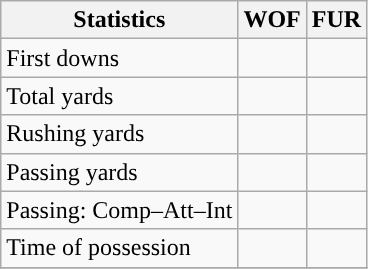<table class="wikitable" style="float: left;">
<tr>
<th>Statistics</th>
<th>WOF</th>
<th>FUR</th>
</tr>
<tr>
<td>First downs</td>
<td></td>
<td></td>
</tr>
<tr>
<td>Total yards</td>
<td></td>
<td></td>
</tr>
<tr>
<td>Rushing yards</td>
<td></td>
<td></td>
</tr>
<tr>
<td>Passing yards</td>
<td></td>
<td></td>
</tr>
<tr>
<td>Passing: Comp–Att–Int</td>
<td></td>
<td></td>
</tr>
<tr>
<td>Time of possession</td>
<td></td>
<td></td>
</tr>
<tr>
</tr>
</table>
